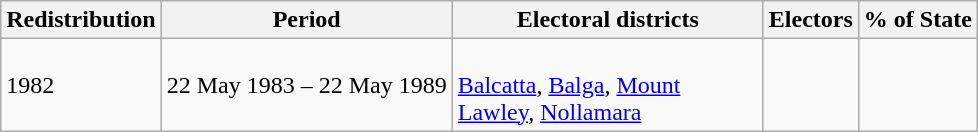<table class="wikitable">
<tr>
<th>Redistribution</th>
<th>Period</th>
<th>Electoral districts</th>
<th>Electors</th>
<th>% of State</th>
</tr>
<tr>
<td>1982</td>
<td>22 May 1983 – 22 May 1989</td>
<td width=200><br><a href='#'>Balcatta</a>, 
<a href='#'>Balga</a>, 
<a href='#'>Mount Lawley</a>, 
<a href='#'>Nollamara</a></td>
<td align=right></td>
<td align=right></td>
</tr>
</table>
